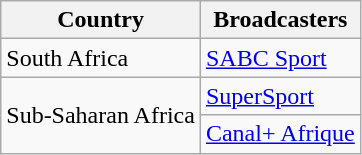<table class="wikitable sortable">
<tr>
<th>Country</th>
<th>Broadcasters</th>
</tr>
<tr>
<td>South Africa</td>
<td><a href='#'>SABC Sport</a></td>
</tr>
<tr>
<td rowspan=2>Sub-Saharan Africa</td>
<td><a href='#'>SuperSport</a></td>
</tr>
<tr>
<td><a href='#'>Canal+ Afrique</a></td>
</tr>
</table>
